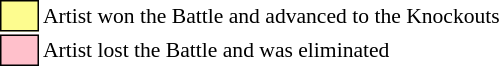<table class="toccolours" style="font-size: 90%; white-space: nowrap;">
<tr>
<td style="background:#fdfc8f; border:1px solid black;">      </td>
<td>Artist won the Battle and advanced to the Knockouts</td>
</tr>
<tr>
<td style="background:pink; border:1px solid black;">      </td>
<td>Artist lost the Battle and was eliminated</td>
</tr>
</table>
